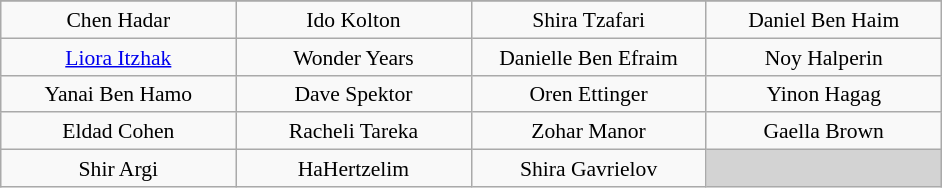<table class="sortable wikitable" style="margin: 1em auto 1em auto; text-align:center; font-size:90%; line-height:18px;">
<tr>
</tr>
<tr>
<td width="150">Chen Hadar</td>
<td width="150">Ido Kolton</td>
<td width="150">Shira Tzafari</td>
<td width="150">Daniel Ben Haim</td>
</tr>
<tr>
<td><a href='#'>Liora Itzhak</a></td>
<td>Wonder Years</td>
<td>Danielle Ben Efraim</td>
<td>Noy Halperin</td>
</tr>
<tr>
<td>Yanai Ben Hamo</td>
<td>Dave Spektor</td>
<td>Oren Ettinger</td>
<td>Yinon Hagag</td>
</tr>
<tr>
<td>Eldad Cohen</td>
<td>Racheli Tareka</td>
<td>Zohar Manor</td>
<td>Gaella Brown</td>
</tr>
<tr>
<td>Shir Argi</td>
<td>HaHertzelim</td>
<td>Shira Gavrielov</td>
<td bgcolor="lightgrey"></td>
</tr>
</table>
